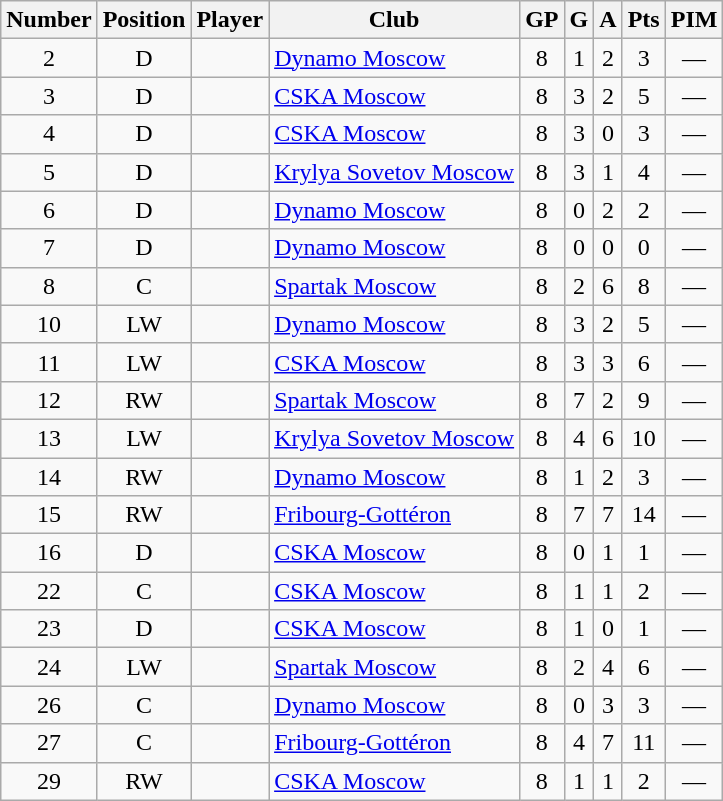<table class="wikitable sortable" style="text-align: center; border: 1px solid; padding: 4px; border-spacing=0;">
<tr>
<th>Number</th>
<th>Position</th>
<th>Player</th>
<th>Club</th>
<th>GP</th>
<th>G</th>
<th>A</th>
<th>Pts</th>
<th>PIM</th>
</tr>
<tr>
<td>2</td>
<td>D</td>
<td align="left"></td>
<td align="left"><a href='#'>Dynamo Moscow</a></td>
<td>8</td>
<td>1</td>
<td>2</td>
<td>3</td>
<td>—</td>
</tr>
<tr>
<td>3</td>
<td>D</td>
<td align="left"></td>
<td align="left"><a href='#'>CSKA Moscow</a></td>
<td>8</td>
<td>3</td>
<td>2</td>
<td>5</td>
<td>—</td>
</tr>
<tr>
<td>4</td>
<td>D</td>
<td align="left"></td>
<td align="left"><a href='#'>CSKA Moscow</a></td>
<td>8</td>
<td>3</td>
<td>0</td>
<td>3</td>
<td>—</td>
</tr>
<tr>
<td>5</td>
<td>D</td>
<td align="left"></td>
<td align="left"><a href='#'>Krylya Sovetov Moscow</a></td>
<td>8</td>
<td>3</td>
<td>1</td>
<td>4</td>
<td>—</td>
</tr>
<tr>
<td>6</td>
<td>D</td>
<td align="left"></td>
<td align="left"><a href='#'>Dynamo Moscow</a></td>
<td>8</td>
<td>0</td>
<td>2</td>
<td>2</td>
<td>—</td>
</tr>
<tr>
<td>7</td>
<td>D</td>
<td align="left"></td>
<td align="left"><a href='#'>Dynamo Moscow</a></td>
<td>8</td>
<td>0</td>
<td>0</td>
<td>0</td>
<td>—</td>
</tr>
<tr>
<td>8</td>
<td>C</td>
<td align="left"></td>
<td align="left"><a href='#'>Spartak Moscow</a></td>
<td>8</td>
<td>2</td>
<td>6</td>
<td>8</td>
<td>—</td>
</tr>
<tr>
<td>10</td>
<td>LW</td>
<td align="left"></td>
<td align="left"><a href='#'>Dynamo Moscow</a></td>
<td>8</td>
<td>3</td>
<td>2</td>
<td>5</td>
<td>—</td>
</tr>
<tr>
<td>11</td>
<td>LW</td>
<td align="left"></td>
<td align="left"><a href='#'>CSKA Moscow</a></td>
<td>8</td>
<td>3</td>
<td>3</td>
<td>6</td>
<td>—</td>
</tr>
<tr>
<td>12</td>
<td>RW</td>
<td align="left"></td>
<td align="left"><a href='#'>Spartak Moscow</a></td>
<td>8</td>
<td>7</td>
<td>2</td>
<td>9</td>
<td>—</td>
</tr>
<tr>
<td>13</td>
<td>LW</td>
<td align="left"></td>
<td align="left"><a href='#'>Krylya Sovetov Moscow</a></td>
<td>8</td>
<td>4</td>
<td>6</td>
<td>10</td>
<td>—</td>
</tr>
<tr>
<td>14</td>
<td>RW</td>
<td align="left"></td>
<td align="left"><a href='#'>Dynamo Moscow</a></td>
<td>8</td>
<td>1</td>
<td>2</td>
<td>3</td>
<td>—</td>
</tr>
<tr>
<td>15</td>
<td>RW</td>
<td align="left"></td>
<td align="left"><a href='#'>Fribourg-Gottéron</a></td>
<td>8</td>
<td>7</td>
<td>7</td>
<td>14</td>
<td>—</td>
</tr>
<tr>
<td>16</td>
<td>D</td>
<td align="left"></td>
<td align="left"><a href='#'>CSKA Moscow</a></td>
<td>8</td>
<td>0</td>
<td>1</td>
<td>1</td>
<td>—</td>
</tr>
<tr>
<td>22</td>
<td>C</td>
<td align="left"></td>
<td align="left"><a href='#'>CSKA Moscow</a></td>
<td>8</td>
<td>1</td>
<td>1</td>
<td>2</td>
<td>—</td>
</tr>
<tr>
<td>23</td>
<td>D</td>
<td align="left"></td>
<td align="left"><a href='#'>CSKA Moscow</a></td>
<td>8</td>
<td>1</td>
<td>0</td>
<td>1</td>
<td>—</td>
</tr>
<tr>
<td>24</td>
<td>LW</td>
<td align="left"></td>
<td align="left"><a href='#'>Spartak Moscow</a></td>
<td>8</td>
<td>2</td>
<td>4</td>
<td>6</td>
<td>—</td>
</tr>
<tr>
<td>26</td>
<td>C</td>
<td align="left"></td>
<td align="left"><a href='#'>Dynamo Moscow</a></td>
<td>8</td>
<td>0</td>
<td>3</td>
<td>3</td>
<td>—</td>
</tr>
<tr>
<td>27</td>
<td>C</td>
<td align="left"></td>
<td align="left"><a href='#'>Fribourg-Gottéron</a></td>
<td>8</td>
<td>4</td>
<td>7</td>
<td>11</td>
<td>—</td>
</tr>
<tr>
<td>29</td>
<td>RW</td>
<td align="left"></td>
<td align="left"><a href='#'>CSKA Moscow</a></td>
<td>8</td>
<td>1</td>
<td>1</td>
<td>2</td>
<td>—</td>
</tr>
</table>
